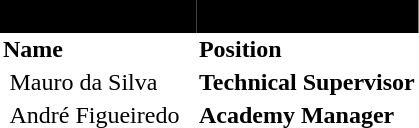<table class="toccolors" border="0" cellpadding="2" cellspacing="0"  style="float:left; margin:.25em;">
<tr>
<th colspan="2"  style="text-align:left; background:#000;"><span>Management Staff</span></th>
<th ! colspan="2"  style="text-align:left; background:#000;"></th>
</tr>
<tr>
<th colspan="2"  style="text-align:left; background:#fff;"><span>Name</span></th>
<th colspan="2"  style="text-align:left; background:#fff;"><span>Position</span></th>
</tr>
<tr>
<td></td>
<td>Mauro da Silva</td>
<td><strong>Technical Supervisor</strong></td>
</tr>
<tr>
<td></td>
<td>André Figueiredo</td>
<td><strong>Academy Manager</strong></td>
</tr>
<tr>
</tr>
</table>
